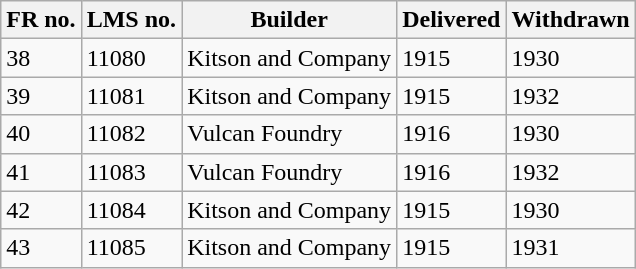<table class="wikitable sortable">
<tr>
<th>FR no.</th>
<th>LMS no.</th>
<th>Builder</th>
<th>Delivered</th>
<th>Withdrawn</th>
</tr>
<tr>
<td>38</td>
<td>11080</td>
<td>Kitson and Company</td>
<td>1915</td>
<td>1930</td>
</tr>
<tr>
<td>39</td>
<td>11081</td>
<td>Kitson and Company</td>
<td>1915</td>
<td>1932</td>
</tr>
<tr>
<td>40</td>
<td>11082</td>
<td>Vulcan Foundry</td>
<td>1916</td>
<td>1930</td>
</tr>
<tr>
<td>41</td>
<td>11083</td>
<td>Vulcan Foundry</td>
<td>1916</td>
<td>1932</td>
</tr>
<tr>
<td>42</td>
<td>11084</td>
<td>Kitson and Company</td>
<td>1915</td>
<td>1930</td>
</tr>
<tr>
<td>43</td>
<td>11085</td>
<td>Kitson and Company</td>
<td>1915</td>
<td>1931</td>
</tr>
</table>
